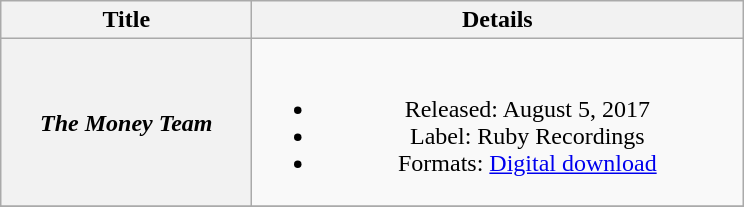<table class="wikitable plainrowheaders" style="text-align:center">
<tr>
<th scope="col" style="width:10em">Title</th>
<th scope="col" style="width:20em">Details</th>
</tr>
<tr>
<th scope="row"><em>The Money Team</em><br></th>
<td><br><ul><li>Released: August 5, 2017</li><li>Label: Ruby Recordings</li><li>Formats: <a href='#'>Digital download</a></li></ul></td>
</tr>
<tr>
</tr>
</table>
